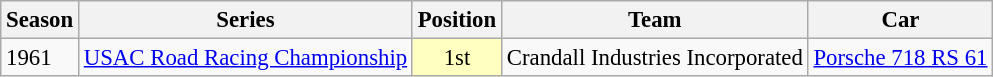<table class="wikitable" style="font-size: 95%;">
<tr>
<th>Season</th>
<th>Series</th>
<th>Position</th>
<th>Team</th>
<th>Car</th>
</tr>
<tr>
<td>1961</td>
<td><a href='#'>USAC Road Racing Championship</a></td>
<td style="text-align:center; background:#ffffbf;">1st</td>
<td>Crandall Industries Incorporated</td>
<td><a href='#'>Porsche 718 RS 61</a></td>
</tr>
</table>
